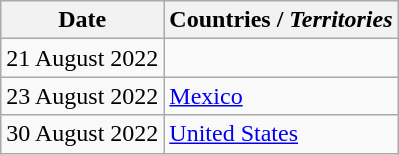<table class="wikitable mw-datatable">
<tr>
<th scope="col">Date</th>
<th scope="col">Countries / <em>Territories</em></th>
</tr>
<tr>
<td>21 August 2022</td>
<td></td>
</tr>
<tr>
<td>23 August 2022</td>
<td> <a href='#'>Mexico</a></td>
</tr>
<tr>
<td>30 August 2022</td>
<td> <a href='#'>United States</a></td>
</tr>
</table>
